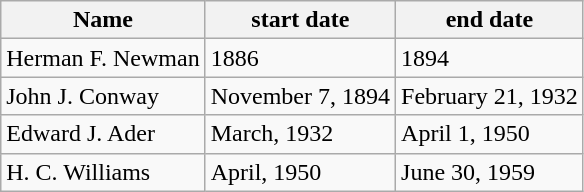<table class="wikitable">
<tr>
<th>Name</th>
<th>start date</th>
<th>end date</th>
</tr>
<tr>
<td>Herman F. Newman</td>
<td>1886</td>
<td>1894</td>
</tr>
<tr>
<td>John J. Conway</td>
<td>November 7, 1894</td>
<td>February 21, 1932</td>
</tr>
<tr>
<td>Edward J. Ader</td>
<td>March, 1932</td>
<td>April 1, 1950</td>
</tr>
<tr>
<td>H. C. Williams</td>
<td>April, 1950</td>
<td>June 30, 1959</td>
</tr>
</table>
